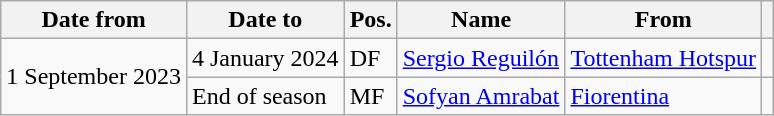<table class="wikitable">
<tr>
<th>Date from</th>
<th>Date to</th>
<th>Pos.</th>
<th>Name</th>
<th>From</th>
<th></th>
</tr>
<tr>
<td rowspan="2">1 September 2023</td>
<td>4 January 2024</td>
<td>DF</td>
<td> <a href='#'>Sergio Reguilón</a></td>
<td> <a href='#'>Tottenham Hotspur</a></td>
<td></td>
</tr>
<tr>
<td>End of season</td>
<td>MF</td>
<td> <a href='#'>Sofyan Amrabat</a></td>
<td> <a href='#'>Fiorentina</a></td>
<td></td>
</tr>
</table>
